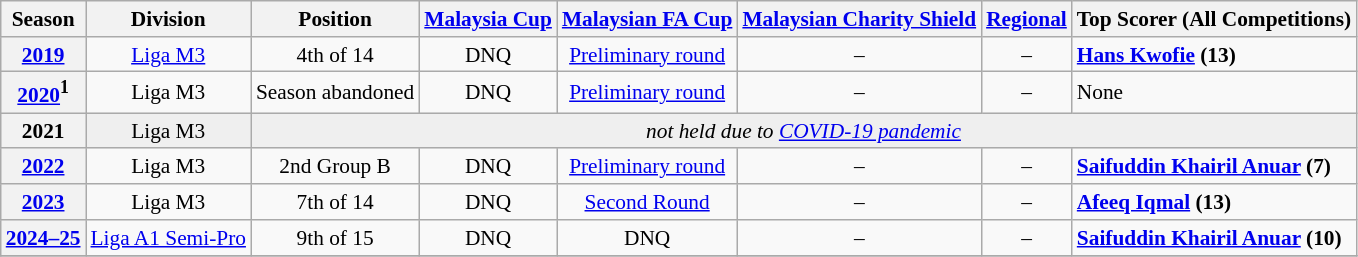<table class="wikitable" style="font-size:89%;">
<tr>
<th>Season</th>
<th>Division</th>
<th>Position</th>
<th><a href='#'>Malaysia Cup</a></th>
<th><a href='#'>Malaysian FA Cup</a></th>
<th><a href='#'>Malaysian Charity Shield</a></th>
<th><a href='#'>Regional</a></th>
<th>Top Scorer (All Competitions)</th>
</tr>
<tr>
<th style="text-align:center;"><a href='#'>2019</a></th>
<td style="text-align:center;"><a href='#'>Liga M3</a></td>
<td style="text-align:center;">4th of 14</td>
<td style="text-align:center;">DNQ</td>
<td style="text-align:center;"><a href='#'>Preliminary round</a></td>
<td style="text-align:center;">–</td>
<td style="text-align:center;">–</td>
<td><strong> <a href='#'>Hans Kwofie</a> (13)</strong></td>
</tr>
<tr>
<th style="text-align:center;"><a href='#'>2020</a><sup>1</sup></th>
<td style="text-align:center;">Liga M3</td>
<td style="text-align:center;">Season abandoned</td>
<td style="text-align:center;">DNQ</td>
<td style="text-align:center;"><a href='#'>Preliminary round</a></td>
<td style="text-align:center;">–</td>
<td style="text-align:center;">–</td>
<td>None</td>
</tr>
<tr style="background:#efefef;">
<th style="text-align:center;">2021</th>
<td style="text-align:center;">Liga M3</td>
<td colspan=6 align=center><em>not held due to <a href='#'>COVID-19 pandemic</a></em></td>
</tr>
<tr>
<th style="text-align:center;"><a href='#'>2022</a></th>
<td style="text-align:center;">Liga M3</td>
<td style="text-align:center;">2nd Group B</td>
<td style="text-align:center;">DNQ</td>
<td style="text-align:center;"><a href='#'>Preliminary round</a></td>
<td style="text-align:center;">–</td>
<td style="text-align:center;">–</td>
<td><strong> <a href='#'>Saifuddin Khairil Anuar</a> (7)</strong></td>
</tr>
<tr>
<th style="text-align:center;"><a href='#'>2023</a></th>
<td style="text-align:center;">Liga M3</td>
<td style="text-align:center;">7th of 14</td>
<td style="text-align:center;">DNQ</td>
<td style="text-align:center;"><a href='#'>Second Round</a></td>
<td style="text-align:center;">–</td>
<td style="text-align:center;">–</td>
<td><strong> <a href='#'>Afeeq Iqmal</a> (13)</strong></td>
</tr>
<tr>
<th style="text-align:center;"><a href='#'>2024–25</a></th>
<td style="text-align:center;"><a href='#'>Liga A1 Semi-Pro</a></td>
<td style="text-align:center;">9th of 15</td>
<td style="text-align:center;">DNQ</td>
<td style="text-align:center;">DNQ</td>
<td style="text-align:center;">–</td>
<td style="text-align:center;">–</td>
<td><strong> <a href='#'>Saifuddin Khairil Anuar</a> (10)</strong></td>
</tr>
<tr>
</tr>
</table>
